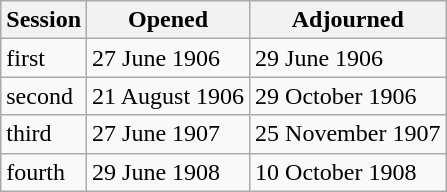<table class="wikitable">
<tr>
<th>Session</th>
<th>Opened</th>
<th>Adjourned</th>
</tr>
<tr>
<td>first</td>
<td>27 June 1906</td>
<td>29 June 1906</td>
</tr>
<tr>
<td>second</td>
<td>21 August 1906</td>
<td>29 October 1906</td>
</tr>
<tr>
<td>third</td>
<td>27 June 1907</td>
<td>25 November 1907</td>
</tr>
<tr>
<td>fourth</td>
<td>29 June 1908</td>
<td>10 October 1908</td>
</tr>
</table>
